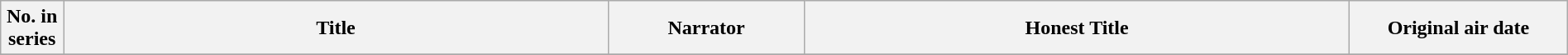<table class="wikitable plainrowheaders" style="width:100%;">
<tr>
<th style="width:1%">No. in<br>series</th>
<th style="width:25%">Title</th>
<th style="width:9%">Narrator</th>
<th style="width:25%">Honest Title</th>
<th style="width:10%">Original air date</th>
</tr>
<tr>
</tr>
</table>
